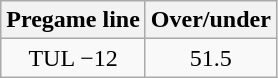<table class="wikitable">
<tr align="center">
<th style=>Pregame line</th>
<th style=>Over/under</th>
</tr>
<tr align="center">
<td>TUL −12</td>
<td>51.5</td>
</tr>
</table>
